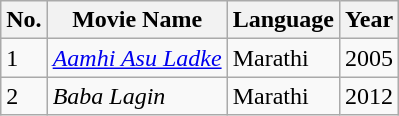<table class="wikitable sortable">
<tr>
<th scope="col">No.</th>
<th scope="col">Movie Name</th>
<th scope="col">Language</th>
<th scope="col">Year</th>
</tr>
<tr>
<td>1</td>
<td scope="row"><em><a href='#'>Aamhi Asu Ladke</a></em></td>
<td>Marathi</td>
<td>2005</td>
</tr>
<tr>
<td>2</td>
<td scope="row"><em>Baba Lagin</em></td>
<td>Marathi</td>
<td>2012</td>
</tr>
</table>
